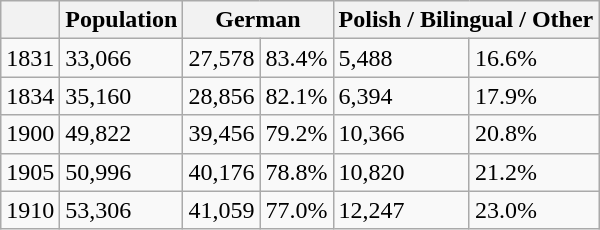<table class="wikitable">
<tr>
<th></th>
<th>Population</th>
<th colspan="2">German</th>
<th colspan="2">Polish / Bilingual / Other</th>
</tr>
<tr>
<td>1831</td>
<td>33,066</td>
<td>27,578</td>
<td>83.4%</td>
<td>5,488</td>
<td>16.6%</td>
</tr>
<tr>
<td>1834</td>
<td>35,160</td>
<td>28,856</td>
<td>82.1%</td>
<td>6,394</td>
<td>17.9%</td>
</tr>
<tr>
<td>1900</td>
<td>49,822</td>
<td>39,456</td>
<td>79.2%</td>
<td>10,366</td>
<td>20.8%</td>
</tr>
<tr>
<td>1905</td>
<td>50,996</td>
<td>40,176</td>
<td>78.8%</td>
<td>10,820</td>
<td>21.2%</td>
</tr>
<tr>
<td>1910</td>
<td>53,306</td>
<td>41,059</td>
<td>77.0%</td>
<td>12,247</td>
<td>23.0%</td>
</tr>
</table>
